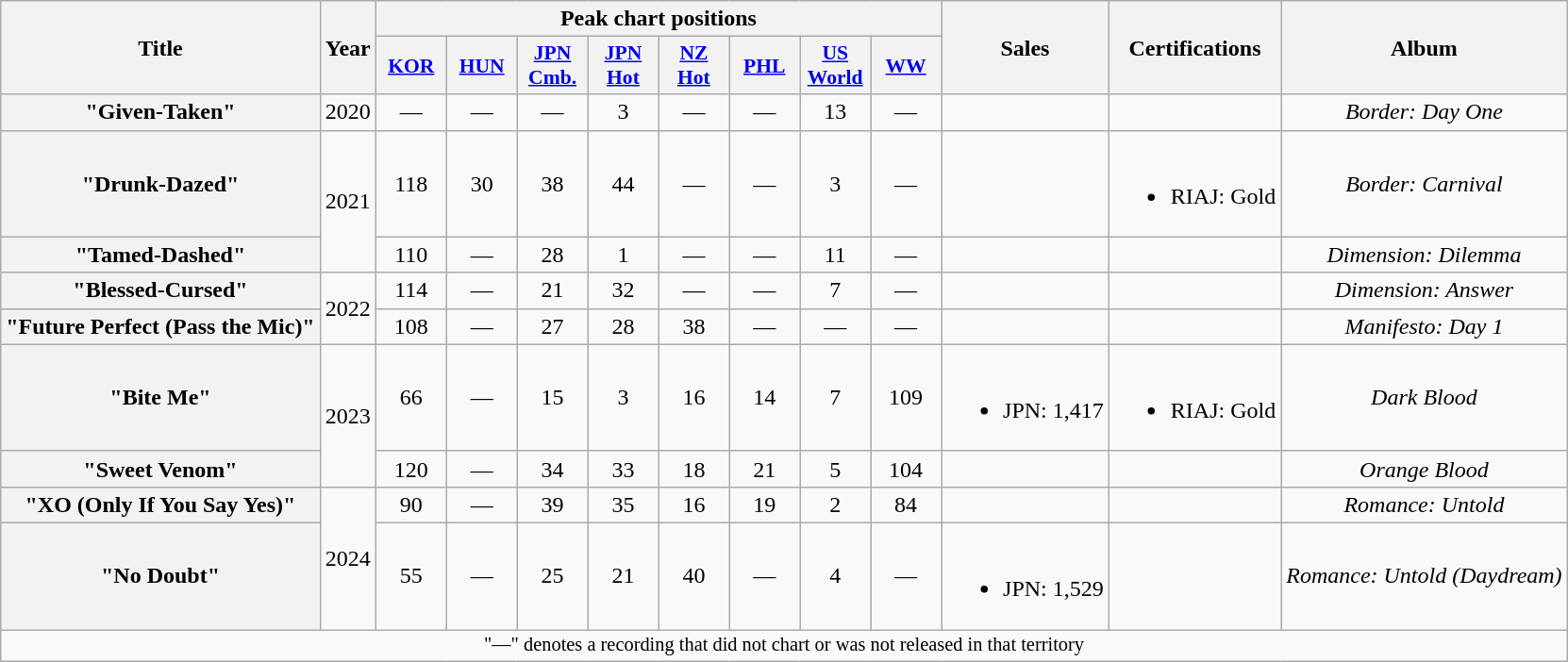<table class="wikitable plainrowheaders" style="text-align:center;">
<tr>
<th scope="col" rowspan="2">Title</th>
<th scope="col" rowspan="2">Year</th>
<th scope="col" colspan="8">Peak chart positions</th>
<th scope="col" rowspan="2">Sales</th>
<th scope="col" rowspan="2">Certifications</th>
<th scope="col" rowspan="2">Album</th>
</tr>
<tr>
<th scope="col" style="width:3em;font-size:90%;"><a href='#'>KOR</a><br></th>
<th scope="col" style="width:3em;font-size:90%;"><a href='#'>HUN</a><br></th>
<th scope="col" style="width:3em;font-size:90%;"><a href='#'>JPN<br>Cmb.</a><br></th>
<th scope="col" style="width:3em;font-size:90%;"><a href='#'>JPN<br>Hot</a><br></th>
<th scope="col" style="width:3em;font-size:90%;"><a href='#'>NZ<br>Hot</a><br></th>
<th scope="col" style="width:3em;font-size:90%"><a href='#'>PHL</a><br></th>
<th scope="col" style="width:3em;font-size:90%;"><a href='#'>US<br>World</a><br></th>
<th scope="col" style="width:3em;font-size:90%;"><a href='#'>WW</a><br></th>
</tr>
<tr>
<th scope="row">"Given-Taken"</th>
<td>2020</td>
<td>—</td>
<td>—</td>
<td>—</td>
<td>3</td>
<td>—</td>
<td>—</td>
<td>13</td>
<td>—</td>
<td></td>
<td></td>
<td><em>Border: Day One</em></td>
</tr>
<tr>
<th scope="row">"Drunk-Dazed"</th>
<td rowspan="2">2021</td>
<td>118</td>
<td>30</td>
<td>38</td>
<td>44</td>
<td>—</td>
<td>—</td>
<td>3</td>
<td>—</td>
<td></td>
<td><br><ul><li>RIAJ: Gold </li></ul></td>
<td><em>Border: Carnival</em></td>
</tr>
<tr>
<th scope="row">"Tamed-Dashed"</th>
<td>110</td>
<td>—</td>
<td>28</td>
<td>1</td>
<td>—</td>
<td>—</td>
<td>11</td>
<td>—</td>
<td></td>
<td></td>
<td><em>Dimension: Dilemma</em></td>
</tr>
<tr>
<th scope="row">"Blessed-Cursed"</th>
<td rowspan="2">2022</td>
<td>114</td>
<td>—</td>
<td>21</td>
<td>32</td>
<td>—</td>
<td>—</td>
<td>7</td>
<td>—</td>
<td></td>
<td></td>
<td><em>Dimension: Answer</em></td>
</tr>
<tr>
<th scope="row">"Future Perfect (Pass the Mic)"</th>
<td>108</td>
<td>—</td>
<td>27</td>
<td>28</td>
<td>38</td>
<td>—</td>
<td>—</td>
<td>—</td>
<td></td>
<td></td>
<td><em>Manifesto: Day 1</em></td>
</tr>
<tr>
<th scope="row">"Bite Me"</th>
<td rowspan="2">2023</td>
<td>66</td>
<td>—</td>
<td>15</td>
<td>3</td>
<td>16</td>
<td>14</td>
<td>7</td>
<td>109</td>
<td><br><ul><li>JPN: 1,417 </li></ul></td>
<td><br><ul><li>RIAJ: Gold </li></ul></td>
<td><em>Dark Blood</em></td>
</tr>
<tr>
<th scope="row">"Sweet Venom"</th>
<td>120</td>
<td>—</td>
<td>34</td>
<td>33</td>
<td>18</td>
<td>21</td>
<td>5</td>
<td>104</td>
<td></td>
<td></td>
<td><em>Orange Blood</em></td>
</tr>
<tr>
<th scope="row">"XO (Only If You Say Yes)"</th>
<td rowspan="2">2024</td>
<td>90</td>
<td>—</td>
<td>39</td>
<td>35</td>
<td>16</td>
<td>19</td>
<td>2</td>
<td>84</td>
<td></td>
<td></td>
<td rowspan="1"><em>Romance: Untold</em></td>
</tr>
<tr>
<th scope="row">"No Doubt"</th>
<td>55</td>
<td>—</td>
<td>25</td>
<td>21</td>
<td>40</td>
<td>—</td>
<td>4</td>
<td>—</td>
<td><br><ul><li>JPN: 1,529 </li></ul></td>
<td></td>
<td><em>Romance: Untold (Daydream)</em></td>
</tr>
<tr>
<td colspan="13" style="font-size:85%">"—" denotes a recording that did not chart or was not released in that territory</td>
</tr>
</table>
